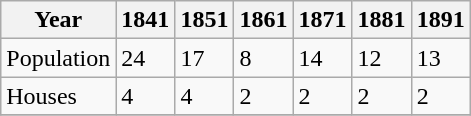<table class="wikitable">
<tr>
<th>Year</th>
<th>1841</th>
<th>1851</th>
<th>1861</th>
<th>1871</th>
<th>1881</th>
<th>1891</th>
</tr>
<tr>
<td>Population</td>
<td>24</td>
<td>17</td>
<td>8</td>
<td>14</td>
<td>12</td>
<td>13</td>
</tr>
<tr>
<td>Houses</td>
<td>4</td>
<td>4</td>
<td>2</td>
<td>2</td>
<td>2</td>
<td>2</td>
</tr>
<tr>
</tr>
</table>
